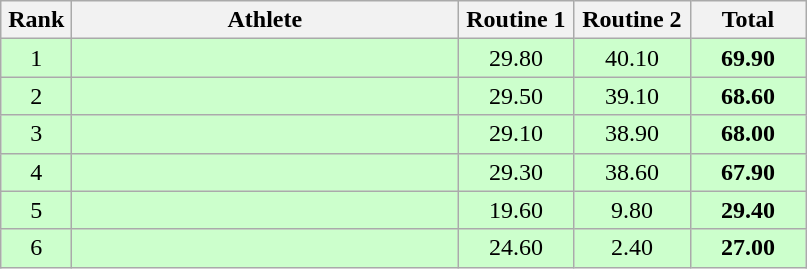<table class=wikitable style="text-align:center">
<tr>
<th width=40>Rank</th>
<th width=250>Athlete</th>
<th width=70>Routine 1</th>
<th width=70>Routine 2</th>
<th width=70>Total</th>
</tr>
<tr bgcolor="ccffcc">
<td>1</td>
<td align=left></td>
<td>29.80</td>
<td>40.10</td>
<td><strong>69.90</strong></td>
</tr>
<tr bgcolor="ccffcc">
<td>2</td>
<td align=left></td>
<td>29.50</td>
<td>39.10</td>
<td><strong>68.60</strong></td>
</tr>
<tr bgcolor="ccffcc">
<td>3</td>
<td align=left></td>
<td>29.10</td>
<td>38.90</td>
<td><strong>68.00</strong></td>
</tr>
<tr bgcolor="ccffcc">
<td>4</td>
<td align=left></td>
<td>29.30</td>
<td>38.60</td>
<td><strong>67.90</strong></td>
</tr>
<tr bgcolor="ccffcc">
<td>5</td>
<td align=left></td>
<td>19.60</td>
<td>9.80</td>
<td><strong>29.40</strong></td>
</tr>
<tr bgcolor="ccffcc">
<td>6</td>
<td align=left></td>
<td>24.60</td>
<td>2.40</td>
<td><strong>27.00</strong></td>
</tr>
</table>
